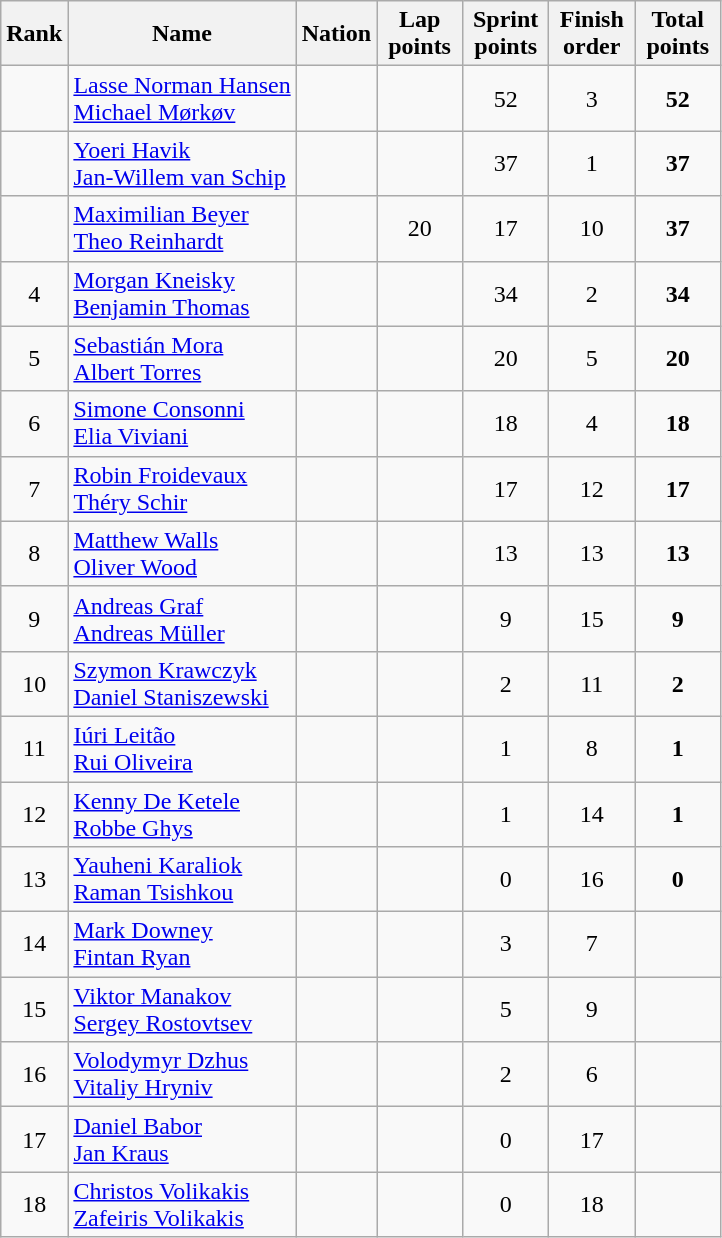<table class="wikitable sortable" style="text-align:center">
<tr>
<th>Rank</th>
<th>Name</th>
<th>Nation</th>
<th width=50>Lap points</th>
<th width=50>Sprint points</th>
<th width=50>Finish order</th>
<th width=50>Total points</th>
</tr>
<tr>
<td></td>
<td align=left><a href='#'>Lasse Norman Hansen</a><br><a href='#'>Michael Mørkøv</a></td>
<td align=left></td>
<td></td>
<td>52</td>
<td>3</td>
<td><strong>52</strong></td>
</tr>
<tr>
<td></td>
<td align=left><a href='#'>Yoeri Havik</a><br><a href='#'>Jan-Willem van Schip</a></td>
<td align=left></td>
<td></td>
<td>37</td>
<td>1</td>
<td><strong>37</strong></td>
</tr>
<tr>
<td></td>
<td align=left><a href='#'>Maximilian Beyer</a><br><a href='#'>Theo Reinhardt</a></td>
<td align=left></td>
<td>20</td>
<td>17</td>
<td>10</td>
<td><strong>37</strong></td>
</tr>
<tr>
<td>4</td>
<td align=left><a href='#'>Morgan Kneisky</a><br><a href='#'>Benjamin Thomas</a></td>
<td align=left></td>
<td></td>
<td>34</td>
<td>2</td>
<td><strong>34</strong></td>
</tr>
<tr>
<td>5</td>
<td align=left><a href='#'>Sebastián Mora</a><br><a href='#'>Albert Torres</a></td>
<td align=left></td>
<td></td>
<td>20</td>
<td>5</td>
<td><strong>20</strong></td>
</tr>
<tr>
<td>6</td>
<td align=left><a href='#'>Simone Consonni</a><br><a href='#'>Elia Viviani</a></td>
<td align=left></td>
<td></td>
<td>18</td>
<td>4</td>
<td><strong>18</strong></td>
</tr>
<tr>
<td>7</td>
<td align=left><a href='#'>Robin Froidevaux</a><br><a href='#'>Théry Schir</a></td>
<td align=left></td>
<td></td>
<td>17</td>
<td>12</td>
<td><strong>17</strong></td>
</tr>
<tr>
<td>8</td>
<td align=left><a href='#'>Matthew Walls</a><br><a href='#'>Oliver Wood</a></td>
<td align=left></td>
<td></td>
<td>13</td>
<td>13</td>
<td><strong>13</strong></td>
</tr>
<tr>
<td>9</td>
<td align=left><a href='#'>Andreas Graf</a><br><a href='#'>Andreas Müller</a></td>
<td align=left></td>
<td></td>
<td>9</td>
<td>15</td>
<td><strong>9</strong></td>
</tr>
<tr>
<td>10</td>
<td align=left><a href='#'>Szymon Krawczyk</a><br><a href='#'>Daniel Staniszewski</a></td>
<td align=left></td>
<td></td>
<td>2</td>
<td>11</td>
<td><strong>2</strong></td>
</tr>
<tr>
<td>11</td>
<td align=left><a href='#'>Iúri Leitão</a><br><a href='#'>Rui Oliveira</a></td>
<td align=left></td>
<td></td>
<td>1</td>
<td>8</td>
<td><strong>1</strong></td>
</tr>
<tr>
<td>12</td>
<td align=left><a href='#'>Kenny De Ketele</a><br><a href='#'>Robbe Ghys</a></td>
<td align=left></td>
<td></td>
<td>1</td>
<td>14</td>
<td><strong>1</strong></td>
</tr>
<tr>
<td>13</td>
<td align=left><a href='#'>Yauheni Karaliok</a><br><a href='#'>Raman Tsishkou</a></td>
<td align=left></td>
<td></td>
<td>0</td>
<td>16</td>
<td><strong>0</strong></td>
</tr>
<tr>
<td>14</td>
<td align=left><a href='#'>Mark Downey</a><br><a href='#'>Fintan Ryan</a></td>
<td align=left></td>
<td></td>
<td>3</td>
<td>7</td>
<td><strong></strong></td>
</tr>
<tr>
<td>15</td>
<td align=left><a href='#'>Viktor Manakov</a><br><a href='#'>Sergey Rostovtsev</a></td>
<td align=left></td>
<td></td>
<td>5</td>
<td>9</td>
<td><strong></strong></td>
</tr>
<tr>
<td>16</td>
<td align=left><a href='#'>Volodymyr Dzhus</a><br><a href='#'>Vitaliy Hryniv</a></td>
<td align=left></td>
<td></td>
<td>2</td>
<td>6</td>
<td><strong></strong></td>
</tr>
<tr>
<td>17</td>
<td align=left><a href='#'>Daniel Babor</a><br><a href='#'>Jan Kraus</a></td>
<td align=left></td>
<td></td>
<td>0</td>
<td>17</td>
<td><strong></strong></td>
</tr>
<tr>
<td>18</td>
<td align=left><a href='#'>Christos Volikakis</a><br><a href='#'>Zafeiris Volikakis</a></td>
<td align=left></td>
<td></td>
<td>0</td>
<td>18</td>
<td><strong></strong></td>
</tr>
</table>
